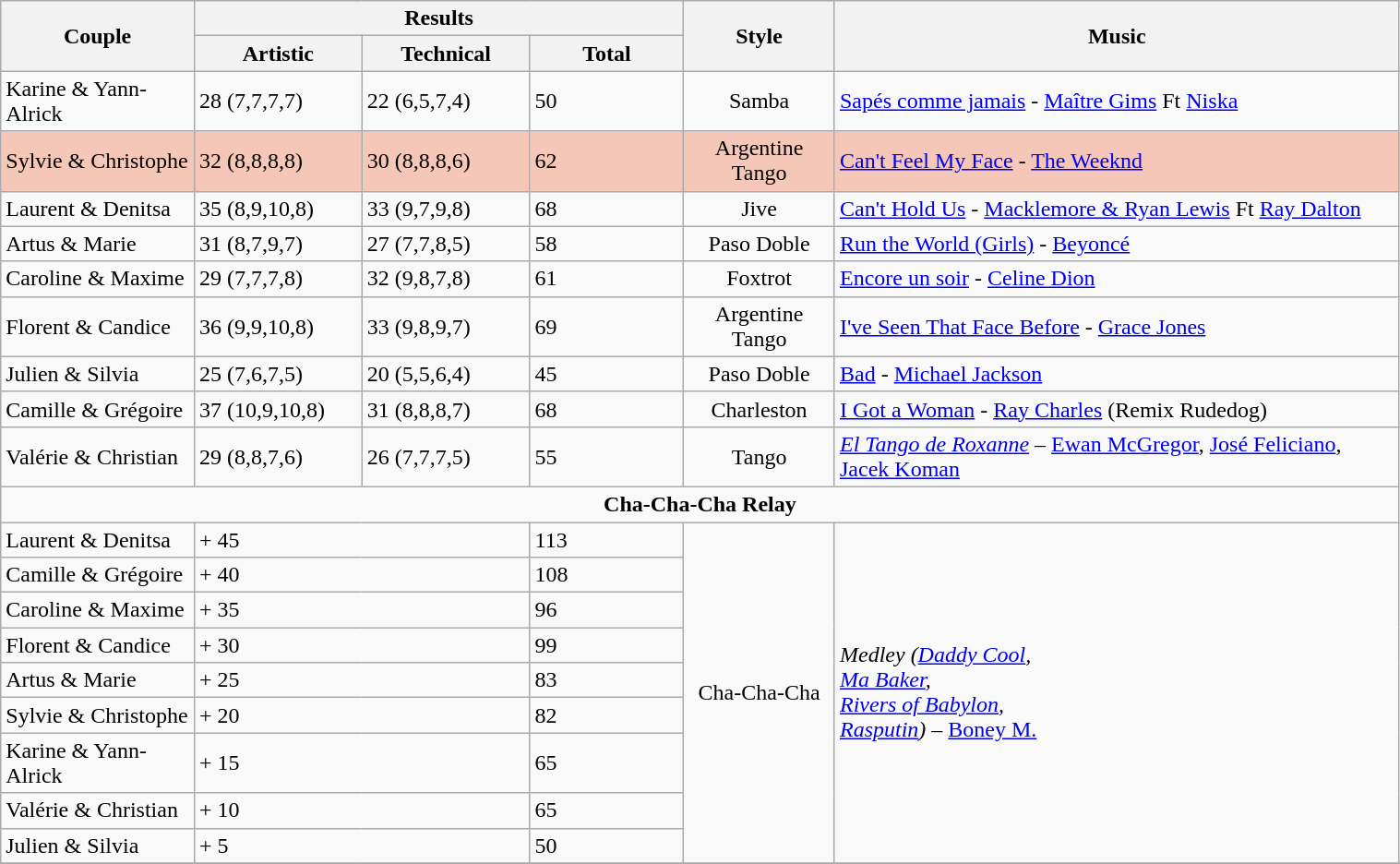<table class="wikitable" style="width:80%;">
<tr>
<th rowspan="2">Couple</th>
<th colspan=3>Results</th>
<th rowspan="2">Style</th>
<th rowspan="2">Music</th>
</tr>
<tr>
<th style="width:12%;">Artistic</th>
<th style="width:12%;">Technical</th>
<th style="width:11%;">Total</th>
</tr>
<tr>
<td>Karine & Yann-Alrick</td>
<td>28 (7,7,7,7)</td>
<td>22 (6,5,7,4)</td>
<td>50</td>
<td style="text-align:center;">Samba</td>
<td><a href='#'>Sapés comme jamais</a> - <a href='#'>Maître Gims</a> Ft <a href='#'>Niska</a></td>
</tr>
<tr style="background:#F4C7B8;">
<td>Sylvie & Christophe</td>
<td>32 (8,8,8,8)</td>
<td>30 (8,8,8,6)</td>
<td>62</td>
<td style="text-align:center;">Argentine Tango</td>
<td><a href='#'>Can't Feel My Face</a> - <a href='#'>The Weeknd</a></td>
</tr>
<tr>
<td>Laurent & Denitsa</td>
<td>35 (8,9,10,8)</td>
<td>33 (9,7,9,8)</td>
<td>68</td>
<td style="text-align:center;">Jive</td>
<td><a href='#'>Can't Hold Us</a> - <a href='#'>Macklemore & Ryan Lewis</a> Ft <a href='#'>Ray Dalton</a></td>
</tr>
<tr>
<td>Artus & Marie</td>
<td>31 (8,7,9,7)</td>
<td>27 (7,7,8,5)</td>
<td>58</td>
<td style="text-align:center;">Paso Doble</td>
<td><a href='#'>Run the World (Girls)</a> - <a href='#'>Beyoncé</a></td>
</tr>
<tr>
<td>Caroline & Maxime</td>
<td>29 (7,7,7,8)</td>
<td>32 (9,8,7,8)</td>
<td>61</td>
<td style="text-align:center;">Foxtrot</td>
<td><a href='#'>Encore un soir</a> - <a href='#'>Celine Dion</a></td>
</tr>
<tr>
<td>Florent & Candice</td>
<td>36 (9,9,10,8)</td>
<td>33 (9,8,9,7)</td>
<td>69</td>
<td style="text-align:center;">Argentine Tango</td>
<td><a href='#'>I've Seen That Face Before</a> - <a href='#'>Grace Jones</a></td>
</tr>
<tr>
<td>Julien & Silvia</td>
<td>25 (7,6,7,5)</td>
<td>20 (5,5,6,4)</td>
<td>45</td>
<td style="text-align:center;">Paso Doble</td>
<td><a href='#'>Bad</a> - <a href='#'>Michael Jackson</a></td>
</tr>
<tr>
<td>Camille & Grégoire</td>
<td>37 (10,9,10,8)</td>
<td>31 (8,8,8,7)</td>
<td>68</td>
<td style="text-align:center;">Charleston</td>
<td><a href='#'>I Got a Woman</a> - <a href='#'>Ray Charles</a> (Remix Rudedog)</td>
</tr>
<tr>
<td>Valérie & Christian</td>
<td>29 (8,8,7,6)</td>
<td>26 (7,7,7,5)</td>
<td>55</td>
<td style="text-align:center;">Tango</td>
<td><em><a href='#'>El Tango de Roxanne</a></em> – <a href='#'>Ewan McGregor</a>, <a href='#'>José Feliciano</a>, <a href='#'>Jacek Koman</a></td>
</tr>
<tr>
<td colspan=6 style="text-align:center;"><strong>Cha-Cha-Cha Relay</strong></td>
</tr>
<tr>
<td>Laurent & Denitsa</td>
<td colspan=2>+ 45</td>
<td>113</td>
<td rowspan=9 style="text-align:center;">Cha-Cha-Cha</td>
<td rowspan=9><em>Medley (<a href='#'>Daddy Cool</a>,<br><a href='#'>Ma Baker</a>,<br><a href='#'>Rivers of Babylon</a>,<br><a href='#'>Rasputin</a>)</em> – <a href='#'>Boney M.</a></td>
</tr>
<tr>
<td>Camille & Grégoire</td>
<td colspan=2>+ 40</td>
<td>108</td>
</tr>
<tr>
<td>Caroline & Maxime</td>
<td colspan=2>+ 35</td>
<td>96</td>
</tr>
<tr>
<td>Florent & Candice</td>
<td colspan=2>+ 30</td>
<td>99</td>
</tr>
<tr>
<td>Artus & Marie</td>
<td colspan=2>+ 25</td>
<td>83</td>
</tr>
<tr>
<td>Sylvie & Christophe</td>
<td colspan=2>+ 20</td>
<td>82</td>
</tr>
<tr>
<td>Karine & Yann-Alrick</td>
<td colspan=2>+ 15</td>
<td>65</td>
</tr>
<tr>
<td>Valérie & Christian</td>
<td colspan=2>+ 10</td>
<td>65</td>
</tr>
<tr>
<td>Julien & Silvia</td>
<td colspan=2>+ 5</td>
<td>50</td>
</tr>
<tr>
</tr>
</table>
